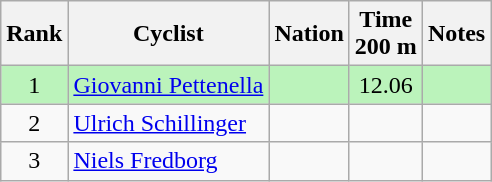<table class="wikitable sortable" style="text-align:center">
<tr>
<th>Rank</th>
<th>Cyclist</th>
<th>Nation</th>
<th>Time<br>200 m</th>
<th>Notes</th>
</tr>
<tr bgcolor=bbf3bb>
<td>1</td>
<td align=left><a href='#'>Giovanni Pettenella</a></td>
<td align=left></td>
<td>12.06</td>
<td></td>
</tr>
<tr>
<td>2</td>
<td align=left><a href='#'>Ulrich Schillinger</a></td>
<td align=left></td>
<td></td>
<td></td>
</tr>
<tr>
<td>3</td>
<td align=left><a href='#'>Niels Fredborg</a></td>
<td align=left></td>
<td></td>
<td></td>
</tr>
</table>
